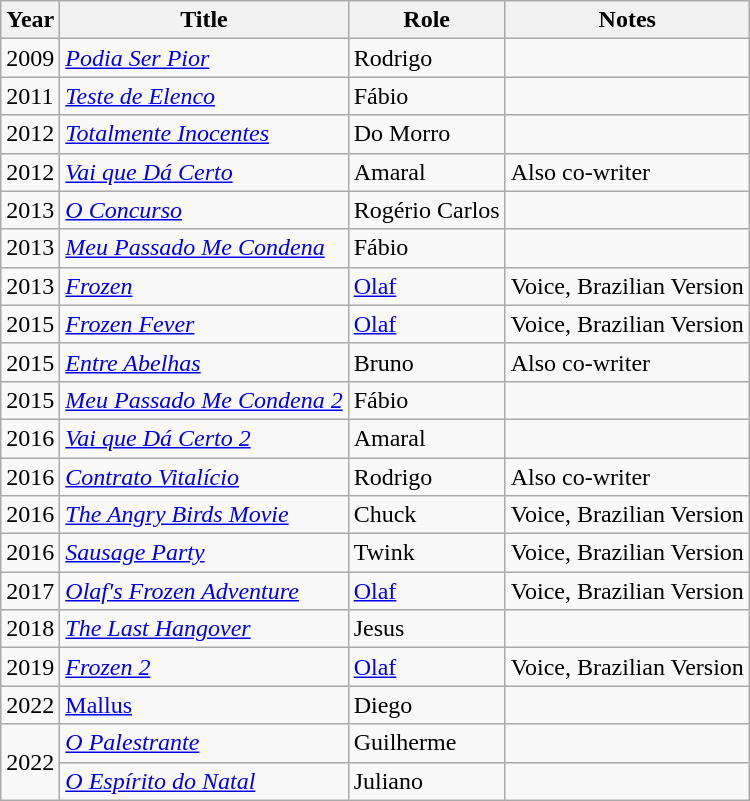<table class="wikitable sortable">
<tr>
<th>Year</th>
<th>Title</th>
<th>Role</th>
<th class="unsortable">Notes</th>
</tr>
<tr>
<td>2009</td>
<td><em><a href='#'>Podia Ser Pior</a></em></td>
<td>Rodrigo</td>
<td></td>
</tr>
<tr>
<td>2011</td>
<td><em><a href='#'>Teste de Elenco</a></em></td>
<td>Fábio</td>
<td></td>
</tr>
<tr>
<td>2012</td>
<td><em><a href='#'>Totalmente Inocentes</a></em></td>
<td>Do Morro</td>
<td></td>
</tr>
<tr>
<td>2012</td>
<td><em><a href='#'>Vai que Dá Certo</a></em></td>
<td>Amaral</td>
<td>Also co-writer</td>
</tr>
<tr>
<td>2013</td>
<td><em><a href='#'>O Concurso</a></em></td>
<td>Rogério Carlos</td>
<td></td>
</tr>
<tr>
<td>2013</td>
<td><em><a href='#'>Meu Passado Me Condena</a></em></td>
<td>Fábio</td>
<td></td>
</tr>
<tr>
<td>2013</td>
<td><em><a href='#'>Frozen</a></em></td>
<td><a href='#'>Olaf</a></td>
<td>Voice, Brazilian Version</td>
</tr>
<tr>
<td>2015</td>
<td><em><a href='#'>Frozen Fever</a></em></td>
<td><a href='#'>Olaf</a></td>
<td>Voice, Brazilian Version</td>
</tr>
<tr>
<td>2015</td>
<td><em><a href='#'>Entre Abelhas</a></em></td>
<td>Bruno</td>
<td>Also co-writer</td>
</tr>
<tr>
<td>2015</td>
<td><em><a href='#'>Meu Passado Me Condena 2</a></em></td>
<td>Fábio</td>
<td></td>
</tr>
<tr>
<td>2016</td>
<td><em><a href='#'>Vai que Dá Certo 2</a></em></td>
<td>Amaral</td>
<td></td>
</tr>
<tr>
<td>2016</td>
<td><em><a href='#'>Contrato Vitalício</a></em></td>
<td>Rodrigo</td>
<td>Also co-writer</td>
</tr>
<tr>
<td>2016</td>
<td><em><a href='#'>The Angry Birds Movie</a></em></td>
<td>Chuck</td>
<td>Voice, Brazilian Version</td>
</tr>
<tr>
<td>2016</td>
<td><em><a href='#'>Sausage Party</a></em></td>
<td>Twink</td>
<td>Voice, Brazilian Version</td>
</tr>
<tr>
<td>2017</td>
<td><em><a href='#'>Olaf's Frozen Adventure</a></em></td>
<td><a href='#'>Olaf</a></td>
<td>Voice, Brazilian Version</td>
</tr>
<tr>
<td>2018</td>
<td><em><a href='#'>The Last Hangover</a></em></td>
<td>Jesus</td>
<td></td>
</tr>
<tr>
<td>2019</td>
<td><em><a href='#'>Frozen 2</a></em></td>
<td><a href='#'>Olaf</a></td>
<td>Voice, Brazilian Version</td>
</tr>
<tr>
<td>2022</td>
<td><a href='#'>Mallus</a></td>
<td>Diego</td>
<td></td>
</tr>
<tr>
<td rowspan=3>2022</td>
<td><em><a href='#'>O Palestrante</a></em></td>
<td>Guilherme </td>
<td></td>
</tr>
<tr>
<td><em><a href='#'>O Espírito do Natal</a></em></td>
<td>Juliano </td>
<td></td>
</tr>
</table>
